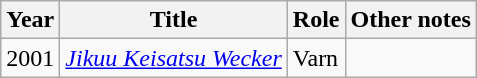<table class="wikitable">
<tr>
<th>Year</th>
<th>Title</th>
<th>Role</th>
<th>Other notes</th>
</tr>
<tr>
<td>2001</td>
<td><em><a href='#'>Jikuu Keisatsu Wecker</a></em></td>
<td>Varn</td>
<td></td>
</tr>
</table>
